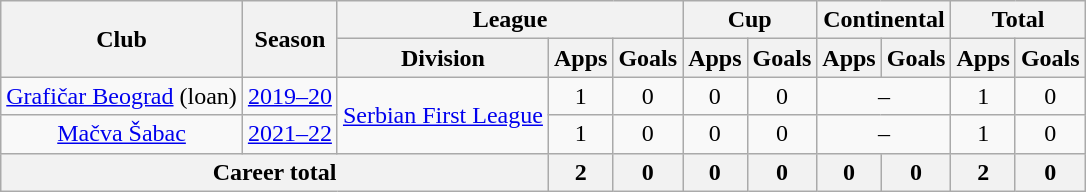<table class="wikitable" style="text-align: center">
<tr>
<th rowspan="2">Club</th>
<th rowspan="2">Season</th>
<th colspan="3">League</th>
<th colspan="2">Cup</th>
<th colspan="2">Continental</th>
<th colspan="2">Total</th>
</tr>
<tr>
<th>Division</th>
<th>Apps</th>
<th>Goals</th>
<th>Apps</th>
<th>Goals</th>
<th>Apps</th>
<th>Goals</th>
<th>Apps</th>
<th>Goals</th>
</tr>
<tr>
<td><a href='#'>Grafičar Beograd</a> (loan)</td>
<td><a href='#'>2019–20</a></td>
<td rowspan="2"><a href='#'>Serbian First League</a></td>
<td>1</td>
<td>0</td>
<td>0</td>
<td>0</td>
<td colspan="2">–</td>
<td>1</td>
<td>0</td>
</tr>
<tr>
<td><a href='#'>Mačva Šabac</a></td>
<td><a href='#'>2021–22</a></td>
<td>1</td>
<td>0</td>
<td>0</td>
<td>0</td>
<td colspan="2">–</td>
<td>1</td>
<td>0</td>
</tr>
<tr>
<th colspan="3"><strong>Career total</strong></th>
<th>2</th>
<th>0</th>
<th>0</th>
<th>0</th>
<th>0</th>
<th>0</th>
<th>2</th>
<th>0</th>
</tr>
</table>
